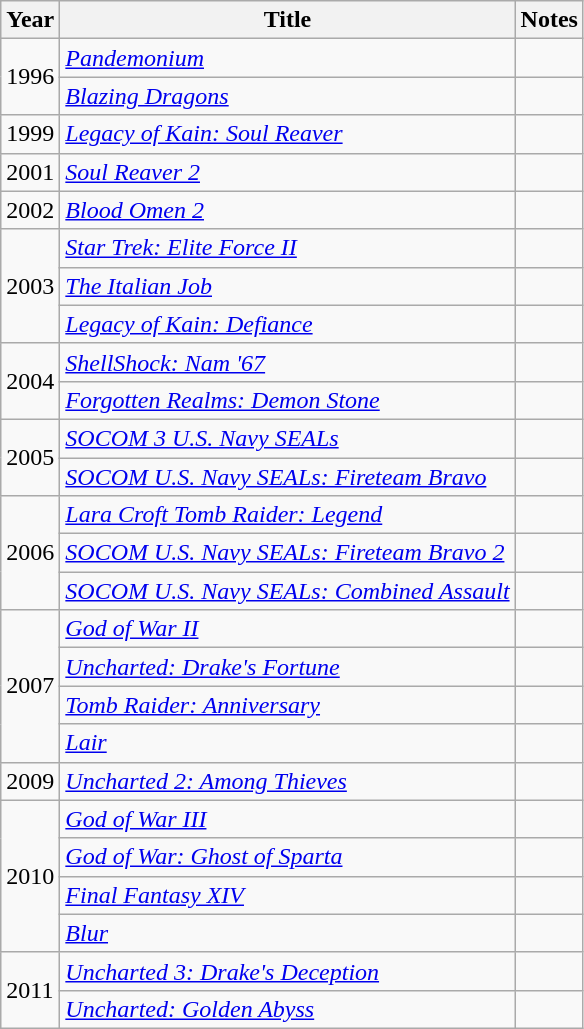<table class = "wikitable sortable">
<tr>
<th>Year</th>
<th>Title</th>
<th>Notes</th>
</tr>
<tr>
<td rowspan="2">1996</td>
<td><em><a href='#'>Pandemonium</a></em></td>
<td></td>
</tr>
<tr>
<td><em><a href='#'>Blazing Dragons</a></em></td>
<td></td>
</tr>
<tr>
<td>1999</td>
<td><em><a href='#'>Legacy of Kain: Soul Reaver</a></em></td>
<td></td>
</tr>
<tr>
<td>2001</td>
<td><em><a href='#'>Soul Reaver 2</a></em></td>
<td></td>
</tr>
<tr>
<td>2002</td>
<td><em><a href='#'>Blood Omen 2</a></em></td>
<td></td>
</tr>
<tr>
<td rowspan="3">2003</td>
<td><em><a href='#'>Star Trek: Elite Force II</a></em></td>
<td></td>
</tr>
<tr>
<td><em><a href='#'>The Italian Job</a></em></td>
<td></td>
</tr>
<tr>
<td><em><a href='#'>Legacy of Kain: Defiance</a></em></td>
<td></td>
</tr>
<tr>
<td rowspan="2">2004</td>
<td><em><a href='#'>ShellShock: Nam '67</a></em></td>
<td></td>
</tr>
<tr>
<td><em><a href='#'>Forgotten Realms: Demon Stone</a></em></td>
<td></td>
</tr>
<tr>
<td rowspan="2">2005</td>
<td><em><a href='#'>SOCOM 3 U.S. Navy SEALs</a></em></td>
<td></td>
</tr>
<tr>
<td><em><a href='#'>SOCOM U.S. Navy SEALs: Fireteam Bravo</a></em></td>
<td></td>
</tr>
<tr>
<td rowspan="3">2006</td>
<td><em><a href='#'>Lara Croft Tomb Raider: Legend</a></em></td>
<td></td>
</tr>
<tr>
<td><em><a href='#'>SOCOM U.S. Navy SEALs: Fireteam Bravo 2</a></em></td>
<td></td>
</tr>
<tr>
<td><em><a href='#'>SOCOM U.S. Navy SEALs: Combined Assault</a></em></td>
<td></td>
</tr>
<tr>
<td rowspan="4">2007</td>
<td><em><a href='#'>God of War II</a></em></td>
<td></td>
</tr>
<tr>
<td><em><a href='#'>Uncharted: Drake's Fortune</a></em></td>
<td></td>
</tr>
<tr>
<td><em><a href='#'>Tomb Raider: Anniversary</a></em></td>
<td></td>
</tr>
<tr>
<td><em><a href='#'>Lair</a></em></td>
<td></td>
</tr>
<tr>
<td>2009</td>
<td><em><a href='#'>Uncharted 2: Among Thieves</a></em></td>
<td></td>
</tr>
<tr>
<td rowspan="4">2010</td>
<td><em><a href='#'>God of War III</a></em></td>
<td></td>
</tr>
<tr>
<td><em><a href='#'>God of War: Ghost of Sparta</a></em></td>
<td></td>
</tr>
<tr>
<td><em><a href='#'>Final Fantasy XIV</a></em></td>
<td></td>
</tr>
<tr>
<td><em><a href='#'>Blur</a></em></td>
<td></td>
</tr>
<tr>
<td rowspan="2">2011</td>
<td><em><a href='#'>Uncharted 3: Drake's Deception</a></em></td>
<td></td>
</tr>
<tr>
<td><em><a href='#'>Uncharted: Golden Abyss</a></em></td>
<td></td>
</tr>
</table>
